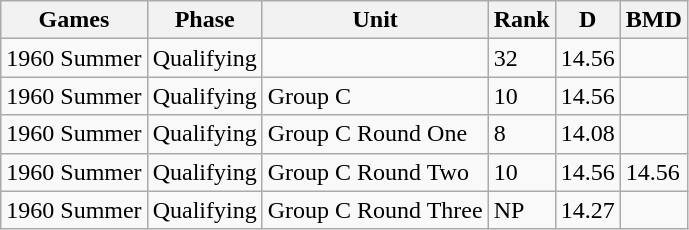<table class="wikitable">
<tr>
<th>Games</th>
<th>Phase</th>
<th>Unit</th>
<th>Rank</th>
<th>D</th>
<th>BMD</th>
</tr>
<tr>
<td>1960 Summer</td>
<td>Qualifying</td>
<td></td>
<td>32</td>
<td>14.56</td>
<td></td>
</tr>
<tr>
<td>1960 Summer</td>
<td>Qualifying</td>
<td>Group C</td>
<td>10</td>
<td>14.56</td>
<td></td>
</tr>
<tr>
<td>1960 Summer</td>
<td>Qualifying</td>
<td>Group C Round One</td>
<td>8</td>
<td>14.08</td>
<td></td>
</tr>
<tr>
<td>1960 Summer</td>
<td>Qualifying</td>
<td>Group C Round Two</td>
<td>10</td>
<td>14.56</td>
<td>14.56</td>
</tr>
<tr>
<td>1960 Summer</td>
<td>Qualifying</td>
<td>Group C Round Three</td>
<td>NP</td>
<td>14.27</td>
<td></td>
</tr>
</table>
